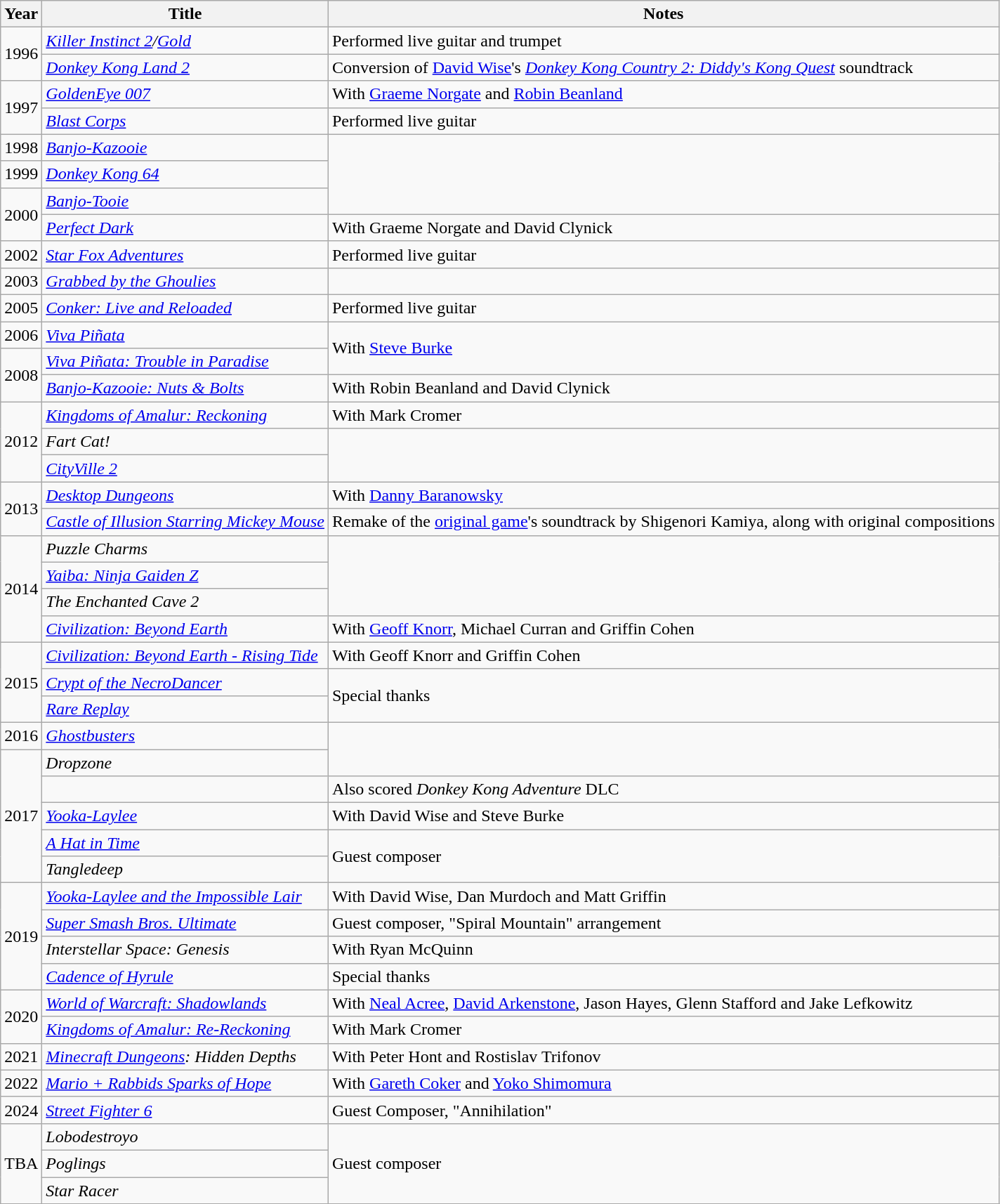<table class="wikitable sortable"  width="auto">
<tr>
<th>Year</th>
<th>Title</th>
<th>Notes</th>
</tr>
<tr>
<td rowspan="2">1996</td>
<td><em><a href='#'>Killer Instinct 2</a>/<a href='#'>Gold</a></em></td>
<td>Performed live guitar and trumpet</td>
</tr>
<tr>
<td><em><a href='#'>Donkey Kong Land 2</a></em></td>
<td>Conversion of <a href='#'>David Wise</a>'s <em><a href='#'>Donkey Kong Country 2: Diddy's Kong Quest</a></em> soundtrack</td>
</tr>
<tr>
<td rowspan="2">1997</td>
<td><em><a href='#'>GoldenEye 007</a></em></td>
<td>With <a href='#'>Graeme Norgate</a> and <a href='#'>Robin Beanland</a></td>
</tr>
<tr>
<td><em><a href='#'>Blast Corps</a></em></td>
<td>Performed live guitar</td>
</tr>
<tr>
<td>1998</td>
<td><em><a href='#'>Banjo-Kazooie</a></em></td>
<td rowspan="3"></td>
</tr>
<tr>
<td>1999</td>
<td><em><a href='#'>Donkey Kong 64</a></em></td>
</tr>
<tr>
<td rowspan="2">2000</td>
<td><em><a href='#'>Banjo-Tooie</a></em></td>
</tr>
<tr>
<td><em><a href='#'>Perfect Dark</a></em></td>
<td>With Graeme Norgate and David Clynick</td>
</tr>
<tr>
<td>2002</td>
<td><em><a href='#'>Star Fox Adventures</a></em></td>
<td>Performed live guitar</td>
</tr>
<tr>
<td>2003</td>
<td><em><a href='#'>Grabbed by the Ghoulies</a></em></td>
<td></td>
</tr>
<tr>
<td>2005</td>
<td><em><a href='#'>Conker: Live and Reloaded</a></em></td>
<td>Performed live guitar</td>
</tr>
<tr>
<td>2006</td>
<td><em><a href='#'>Viva Piñata</a></em></td>
<td rowspan="2">With <a href='#'>Steve Burke</a></td>
</tr>
<tr>
<td rowspan="2">2008</td>
<td><em><a href='#'>Viva Piñata: Trouble in Paradise</a></em></td>
</tr>
<tr>
<td><em><a href='#'>Banjo-Kazooie: Nuts & Bolts</a></em></td>
<td>With Robin Beanland and David Clynick</td>
</tr>
<tr>
<td rowspan="3">2012</td>
<td><em><a href='#'>Kingdoms of Amalur: Reckoning</a></em></td>
<td>With Mark Cromer</td>
</tr>
<tr>
<td><em>Fart Cat!</em></td>
<td rowspan="2"></td>
</tr>
<tr>
<td><em><a href='#'>CityVille 2</a></em></td>
</tr>
<tr>
<td rowspan="2">2013</td>
<td><em><a href='#'>Desktop Dungeons</a></em></td>
<td>With <a href='#'>Danny Baranowsky</a></td>
</tr>
<tr>
<td><em><a href='#'>Castle of Illusion Starring Mickey Mouse</a></em></td>
<td>Remake of the <a href='#'>original game</a>'s soundtrack by Shigenori Kamiya, along with original compositions</td>
</tr>
<tr>
<td rowspan="4">2014</td>
<td><em>Puzzle Charms</em></td>
<td rowspan="3"></td>
</tr>
<tr>
<td><em><a href='#'>Yaiba: Ninja Gaiden Z</a></em></td>
</tr>
<tr>
<td><em>The Enchanted Cave 2</em></td>
</tr>
<tr>
<td><em><a href='#'>Civilization: Beyond Earth</a></em></td>
<td>With <a href='#'>Geoff Knorr</a>, Michael Curran and Griffin Cohen</td>
</tr>
<tr>
<td rowspan="3">2015</td>
<td><em><a href='#'>Civilization: Beyond Earth - Rising Tide</a></em></td>
<td>With Geoff Knorr and Griffin Cohen</td>
</tr>
<tr>
<td><em><a href='#'>Crypt of the NecroDancer</a></em></td>
<td rowspan=2>Special thanks</td>
</tr>
<tr>
<td><em><a href='#'>Rare Replay</a></em></td>
</tr>
<tr>
<td rowspan="1">2016</td>
<td><em><a href='#'>Ghostbusters</a></em></td>
<td rowspan="2"></td>
</tr>
<tr>
<td rowspan="5">2017</td>
<td><em>Dropzone</em></td>
</tr>
<tr>
<td></td>
<td>Also scored <em>Donkey Kong Adventure</em> DLC</td>
</tr>
<tr>
<td><em><a href='#'>Yooka-Laylee</a></em></td>
<td>With David Wise and Steve Burke</td>
</tr>
<tr>
<td><em><a href='#'>A Hat in Time</a></em></td>
<td rowspan="2">Guest composer</td>
</tr>
<tr>
<td><em>Tangledeep</em></td>
</tr>
<tr>
<td rowspan="4">2019</td>
<td><em><a href='#'>Yooka-Laylee and the Impossible Lair</a></em></td>
<td>With David Wise, Dan Murdoch and Matt Griffin</td>
</tr>
<tr>
<td><em><a href='#'>Super Smash Bros. Ultimate</a></em></td>
<td>Guest composer, "Spiral Mountain" arrangement</td>
</tr>
<tr>
<td><em>Interstellar Space: Genesis</em></td>
<td>With Ryan McQuinn</td>
</tr>
<tr>
<td><em><a href='#'>Cadence of Hyrule</a></em></td>
<td>Special thanks</td>
</tr>
<tr>
<td rowspan="2">2020</td>
<td><em><a href='#'>World of Warcraft: Shadowlands</a></em></td>
<td>With <a href='#'>Neal Acree</a>, <a href='#'>David Arkenstone</a>, Jason Hayes, Glenn Stafford and Jake Lefkowitz</td>
</tr>
<tr>
<td><em><a href='#'>Kingdoms of Amalur: Re-Reckoning</a></em></td>
<td>With Mark Cromer</td>
</tr>
<tr>
<td>2021</td>
<td><em><a href='#'>Minecraft Dungeons</a>: Hidden Depths</em></td>
<td>With Peter Hont and Rostislav Trifonov</td>
</tr>
<tr>
<td>2022</td>
<td><em><a href='#'>Mario + Rabbids Sparks of Hope</a></em></td>
<td>With <a href='#'>Gareth Coker</a> and <a href='#'>Yoko Shimomura</a></td>
</tr>
<tr>
<td>2024</td>
<td><em><a href='#'>Street Fighter 6</a></em></td>
<td>Guest Composer, "Annihilation"</td>
</tr>
<tr>
<td rowspan="3">TBA</td>
<td><em>Lobodestroyo</em></td>
<td rowspan="3">Guest composer</td>
</tr>
<tr>
<td><em>Poglings</em></td>
</tr>
<tr>
<td><em>Star Racer</em></td>
</tr>
<tr>
</tr>
</table>
